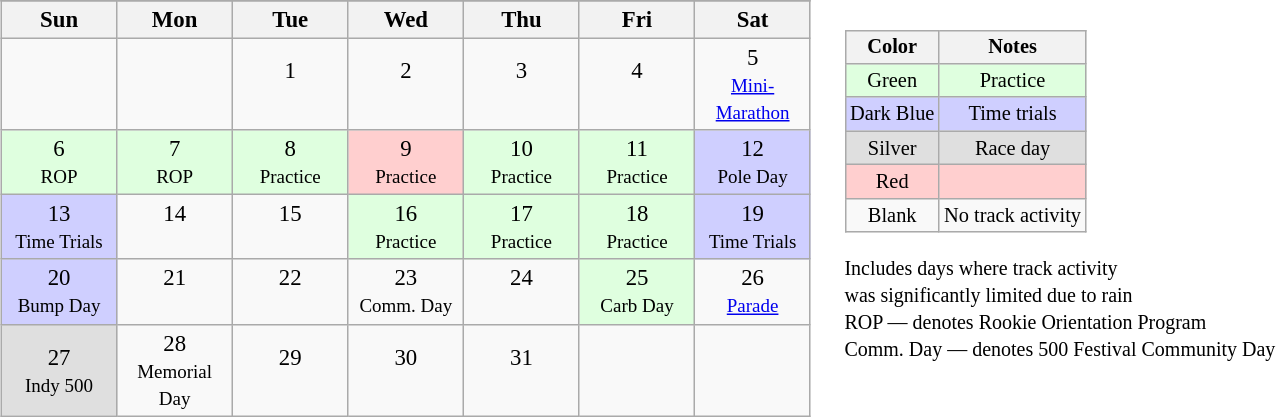<table>
<tr>
<td><br><table class="wikitable" style="text-align:center; font-size:95%">
<tr valign="top">
</tr>
<tr>
<th scope="col" width="70">Sun</th>
<th scope="col" width="70">Mon</th>
<th scope="col" width="70">Tue</th>
<th scope="col" width="70">Wed</th>
<th scope="col" width="70">Thu</th>
<th scope="col" width="70">Fri</th>
<th scope="col" width="70">Sat</th>
</tr>
<tr>
<td> </td>
<td> </td>
<td>1<br> </td>
<td>2<br> </td>
<td>3<br> </td>
<td>4<br> </td>
<td>5<br><small><a href='#'>Mini-Marathon</a></small></td>
</tr>
<tr>
<td style="background:#DFFFDF;">6<br><small>ROP</small></td>
<td style="background:#DFFFDF;">7<br><small>ROP</small></td>
<td style="background:#DFFFDF;">8<br><small>Practice</small></td>
<td style="background:#FFCFCF;">9<br><small>Practice</small></td>
<td style="background:#DFFFDF;">10<br><small>Practice</small></td>
<td style="background:#DFFFDF;">11<br><small>Practice</small></td>
<td style="background:#CFCFFF;">12<br><small>Pole Day</small></td>
</tr>
<tr>
<td style="background:#CFCFFF;">13<br><small>Time Trials</small></td>
<td>14<br> </td>
<td>15<br> </td>
<td style="background:#DFFFDF;">16<br><small>Practice</small></td>
<td style="background:#DFFFDF;">17<br><small>Practice</small></td>
<td style="background:#DFFFDF;">18<br><small>Practice</small></td>
<td style="background:#CFCFFF;">19<br><small>Time Trials</small></td>
</tr>
<tr>
<td style="background:#CFCFFF;">20<br><small>Bump Day</small></td>
<td>21<br> </td>
<td>22<br> </td>
<td>23<br><small>Comm. Day</small></td>
<td>24<br> </td>
<td style="background:#DFFFDF;">25<br><small>Carb Day</small></td>
<td>26<br><small><a href='#'>Parade</a></small></td>
</tr>
<tr>
<td style="background:#DFDFDF;">27<br><small>Indy 500</small></td>
<td>28<br><small>Memorial Day</small></td>
<td>29<br> </td>
<td>30<br> </td>
<td>31<br> </td>
<td> </td>
<td> </td>
</tr>
</table>
</td>
<td valign="top"><br><table>
<tr>
<td><br><table style="margin-right:0; font-size:85%; text-align:center;" class="wikitable">
<tr>
<th>Color</th>
<th>Notes</th>
</tr>
<tr style="background:#DFFFDF;">
<td>Green</td>
<td>Practice</td>
</tr>
<tr style="background:#CFCFFF;">
<td>Dark Blue</td>
<td>Time trials</td>
</tr>
<tr style="background:#DFDFDF;">
<td>Silver</td>
<td>Race day</td>
</tr>
<tr style="background:#FFCFCF;">
<td>Red</td>
<td></td>
</tr>
<tr>
<td>Blank</td>
<td>No track activity</td>
</tr>
</table>
 <small>Includes days where track activity<br>was significantly limited due to rain</small><br><small>ROP — denotes Rookie Orientation Program</small><br><small>Comm. Day — denotes 500 Festival Community Day</small></td>
</tr>
</table>
</td>
</tr>
</table>
